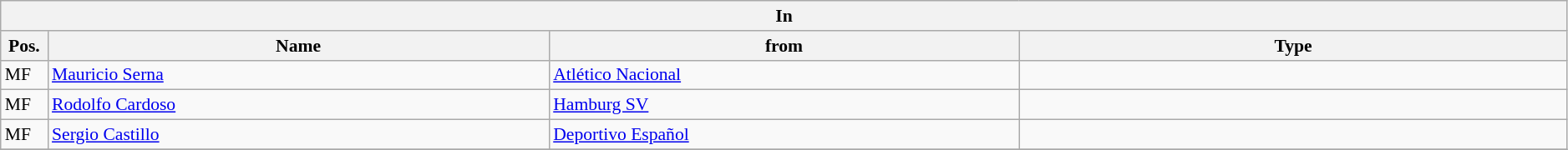<table class="wikitable" style="font-size:90%;width:99%;">
<tr>
<th colspan="4">In</th>
</tr>
<tr>
<th width=3%>Pos.</th>
<th width=32%>Name</th>
<th width=30%>from</th>
<th width=35%>Type</th>
</tr>
<tr>
<td>MF</td>
<td><a href='#'>Mauricio Serna</a></td>
<td><a href='#'>Atlético Nacional</a></td>
<td></td>
</tr>
<tr>
<td>MF</td>
<td><a href='#'>Rodolfo Cardoso</a></td>
<td><a href='#'>Hamburg SV</a></td>
<td></td>
</tr>
<tr>
<td>MF</td>
<td><a href='#'>Sergio Castillo</a></td>
<td><a href='#'>Deportivo Español</a></td>
<td></td>
</tr>
<tr>
</tr>
</table>
